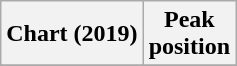<table class="wikitable plainrowheaders" style="text-align:center">
<tr>
<th scope="col">Chart (2019)</th>
<th scope="col">Peak<br>position</th>
</tr>
<tr>
</tr>
</table>
